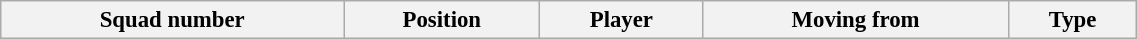<table class="wikitable sortable" style="width:60%; text-align:left; font-size:95%;">
<tr>
<th>Squad number</th>
<th>Position</th>
<th>Player</th>
<th>Moving from</th>
<th>Type</th>
</tr>
</table>
